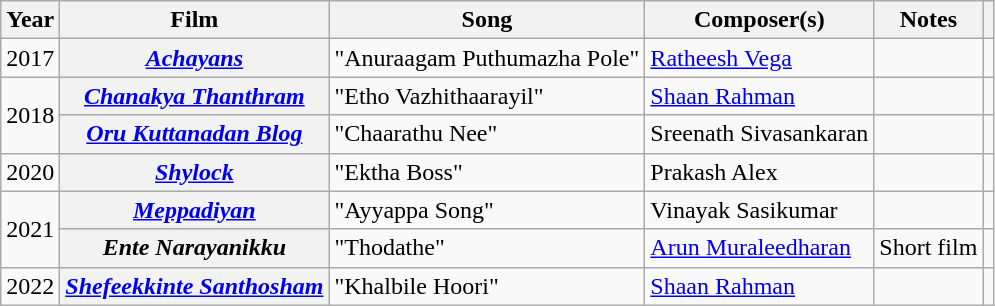<table class="wikitable plainrowheaders sortable">
<tr>
<th scope="col">Year</th>
<th scope="col">Film</th>
<th scope="col">Song</th>
<th scope="col">Composer(s)</th>
<th scope="col" class="unsortable">Notes</th>
<th scope="col" class="unsortable"></th>
</tr>
<tr>
<td>2017</td>
<th scope=row><em><a href='#'>Achayans</a></em></th>
<td>"Anuraagam Puthumazha Pole"</td>
<td><a href='#'>Ratheesh Vega</a></td>
<td></td>
<td></td>
</tr>
<tr>
<td rowspan=2>2018</td>
<th scope=row><em><a href='#'>Chanakya Thanthram</a></em></th>
<td>"Etho Vazhithaarayil"</td>
<td><a href='#'>Shaan Rahman</a></td>
<td></td>
<td></td>
</tr>
<tr>
<th scope=row><em><a href='#'>Oru Kuttanadan Blog</a></em></th>
<td>"Chaarathu Nee"</td>
<td>Sreenath Sivasankaran</td>
<td></td>
<td></td>
</tr>
<tr>
<td>2020</td>
<th scope=row><em><a href='#'>Shylock</a></em></th>
<td>"Ektha Boss"</td>
<td>Prakash Alex</td>
<td></td>
<td></td>
</tr>
<tr>
<td rowspan="2">2021</td>
<th scope=row><em><a href='#'>Meppadiyan</a></em></th>
<td>"Ayyappa Song"</td>
<td>Vinayak Sasikumar</td>
<td></td>
<td></td>
</tr>
<tr>
<th scope=row><em>Ente Narayanikku</em></th>
<td>"Thodathe"</td>
<td><a href='#'>Arun Muraleedharan</a></td>
<td>Short film</td>
<td></td>
</tr>
<tr>
<td>2022</td>
<th scope=row><em><a href='#'>Shefeekkinte Santhosham</a></em></th>
<td>"Khalbile Hoori"</td>
<td><a href='#'>Shaan Rahman</a></td>
<td></td>
<td></td>
</tr>
</table>
